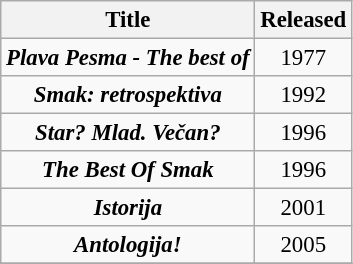<table class="wikitable" style="text-align: center; font-size:95%">
<tr>
<th>Title</th>
<th>Released</th>
</tr>
<tr>
<td><strong><em>Plava Pesma - The best of</em></strong></td>
<td>1977</td>
</tr>
<tr>
<td><strong><em>Smak: retrospektiva</em></strong></td>
<td>1992</td>
</tr>
<tr>
<td><strong><em>Star? Mlad. Večan?</em></strong></td>
<td>1996</td>
</tr>
<tr>
<td><strong><em>The Best Of Smak</em></strong></td>
<td>1996</td>
</tr>
<tr>
<td><strong><em>Istorija</em></strong></td>
<td>2001</td>
</tr>
<tr>
<td><strong><em>Antologija!</em></strong></td>
<td>2005</td>
</tr>
<tr>
</tr>
</table>
